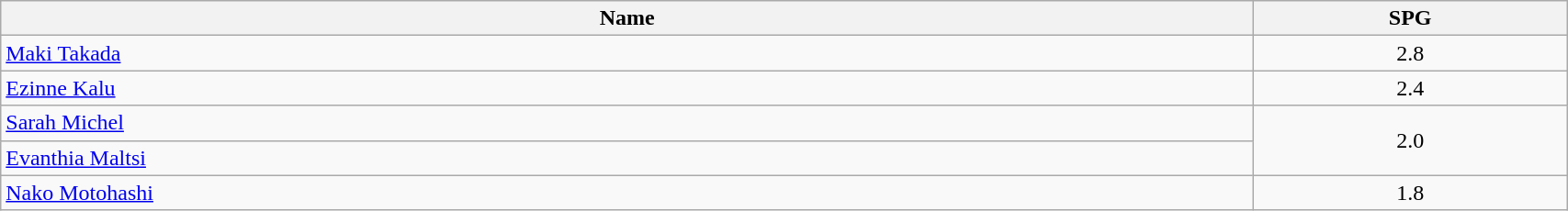<table class=wikitable width="90%">
<tr>
<th width="80%">Name</th>
<th width="20%">SPG</th>
</tr>
<tr>
<td> <a href='#'>Maki Takada</a></td>
<td align=center>2.8</td>
</tr>
<tr>
<td> <a href='#'>Ezinne Kalu</a></td>
<td align=center>2.4</td>
</tr>
<tr>
<td> <a href='#'>Sarah Michel</a></td>
<td align=center rowspan=2>2.0</td>
</tr>
<tr>
<td> <a href='#'>Evanthia Maltsi</a></td>
</tr>
<tr>
<td> <a href='#'>Nako Motohashi</a></td>
<td align=center>1.8</td>
</tr>
</table>
